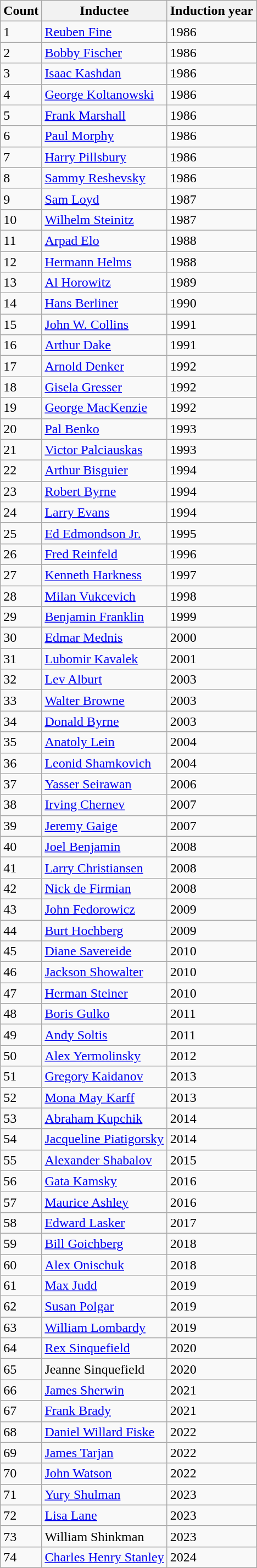<table class="wikitable sortable">
<tr>
<th>Count</th>
<th>Inductee</th>
<th>Induction year</th>
</tr>
<tr>
<td>1</td>
<td><a href='#'>Reuben Fine</a></td>
<td>1986</td>
</tr>
<tr>
<td>2</td>
<td><a href='#'>Bobby Fischer</a></td>
<td>1986</td>
</tr>
<tr>
<td>3</td>
<td><a href='#'>Isaac Kashdan</a></td>
<td>1986</td>
</tr>
<tr>
<td>4</td>
<td><a href='#'>George Koltanowski</a></td>
<td>1986</td>
</tr>
<tr>
<td>5</td>
<td><a href='#'>Frank Marshall</a></td>
<td>1986</td>
</tr>
<tr>
<td>6</td>
<td><a href='#'>Paul Morphy</a></td>
<td>1986</td>
</tr>
<tr>
<td>7</td>
<td><a href='#'>Harry Pillsbury</a></td>
<td>1986</td>
</tr>
<tr>
<td>8</td>
<td><a href='#'>Sammy Reshevsky</a></td>
<td>1986</td>
</tr>
<tr>
<td>9</td>
<td><a href='#'>Sam Loyd</a></td>
<td>1987</td>
</tr>
<tr>
<td>10</td>
<td><a href='#'>Wilhelm Steinitz</a></td>
<td>1987</td>
</tr>
<tr>
<td>11</td>
<td><a href='#'>Arpad Elo</a></td>
<td>1988</td>
</tr>
<tr>
<td>12</td>
<td><a href='#'>Hermann Helms</a></td>
<td>1988</td>
</tr>
<tr>
<td>13</td>
<td><a href='#'>Al Horowitz</a></td>
<td>1989</td>
</tr>
<tr>
<td>14</td>
<td><a href='#'>Hans Berliner</a></td>
<td>1990</td>
</tr>
<tr>
<td>15</td>
<td><a href='#'>John W. Collins</a></td>
<td>1991</td>
</tr>
<tr>
<td>16</td>
<td><a href='#'>Arthur Dake</a></td>
<td>1991</td>
</tr>
<tr>
<td>17</td>
<td><a href='#'>Arnold Denker</a></td>
<td>1992</td>
</tr>
<tr>
<td>18</td>
<td><a href='#'>Gisela Gresser</a></td>
<td>1992</td>
</tr>
<tr>
<td>19</td>
<td><a href='#'>George MacKenzie</a></td>
<td>1992</td>
</tr>
<tr>
<td>20</td>
<td><a href='#'>Pal Benko</a></td>
<td>1993</td>
</tr>
<tr>
<td>21</td>
<td><a href='#'>Victor Palciauskas</a></td>
<td>1993</td>
</tr>
<tr>
<td>22</td>
<td><a href='#'>Arthur Bisguier</a></td>
<td>1994</td>
</tr>
<tr>
<td>23</td>
<td><a href='#'>Robert Byrne</a></td>
<td>1994</td>
</tr>
<tr>
<td>24</td>
<td><a href='#'>Larry Evans</a></td>
<td>1994</td>
</tr>
<tr>
<td>25</td>
<td><a href='#'>Ed Edmondson Jr.</a></td>
<td>1995</td>
</tr>
<tr>
<td>26</td>
<td><a href='#'>Fred Reinfeld</a></td>
<td>1996</td>
</tr>
<tr>
<td>27</td>
<td><a href='#'>Kenneth Harkness</a></td>
<td>1997</td>
</tr>
<tr>
<td>28</td>
<td><a href='#'>Milan Vukcevich</a></td>
<td>1998</td>
</tr>
<tr>
<td>29</td>
<td><a href='#'>Benjamin Franklin</a></td>
<td>1999</td>
</tr>
<tr>
<td>30</td>
<td><a href='#'>Edmar Mednis</a></td>
<td>2000</td>
</tr>
<tr>
<td>31</td>
<td><a href='#'>Lubomir Kavalek</a></td>
<td>2001</td>
</tr>
<tr>
<td>32</td>
<td><a href='#'>Lev Alburt</a></td>
<td>2003</td>
</tr>
<tr>
<td>33</td>
<td><a href='#'>Walter Browne</a></td>
<td>2003</td>
</tr>
<tr>
<td>34</td>
<td><a href='#'>Donald Byrne</a></td>
<td>2003</td>
</tr>
<tr>
<td>35</td>
<td><a href='#'>Anatoly Lein</a></td>
<td>2004</td>
</tr>
<tr>
<td>36</td>
<td><a href='#'>Leonid Shamkovich</a></td>
<td>2004</td>
</tr>
<tr>
<td>37</td>
<td><a href='#'>Yasser Seirawan</a></td>
<td>2006</td>
</tr>
<tr>
<td>38</td>
<td><a href='#'>Irving Chernev</a></td>
<td>2007</td>
</tr>
<tr>
<td>39</td>
<td><a href='#'>Jeremy Gaige</a></td>
<td>2007</td>
</tr>
<tr>
<td>40</td>
<td><a href='#'>Joel Benjamin</a></td>
<td>2008</td>
</tr>
<tr>
<td>41</td>
<td><a href='#'>Larry Christiansen</a></td>
<td>2008</td>
</tr>
<tr>
<td>42</td>
<td><a href='#'>Nick de Firmian</a></td>
<td>2008</td>
</tr>
<tr>
<td>43</td>
<td><a href='#'>John Fedorowicz</a></td>
<td>2009</td>
</tr>
<tr>
<td>44</td>
<td><a href='#'>Burt Hochberg</a></td>
<td>2009</td>
</tr>
<tr>
<td>45</td>
<td><a href='#'>Diane Savereide</a></td>
<td>2010</td>
</tr>
<tr>
<td>46</td>
<td><a href='#'>Jackson Showalter</a></td>
<td>2010</td>
</tr>
<tr>
<td>47</td>
<td><a href='#'>Herman Steiner</a></td>
<td>2010</td>
</tr>
<tr>
<td>48</td>
<td><a href='#'>Boris Gulko</a></td>
<td>2011</td>
</tr>
<tr>
<td>49</td>
<td><a href='#'>Andy Soltis</a></td>
<td>2011</td>
</tr>
<tr>
<td>50</td>
<td><a href='#'>Alex Yermolinsky</a></td>
<td>2012</td>
</tr>
<tr>
<td>51</td>
<td><a href='#'>Gregory Kaidanov</a></td>
<td>2013</td>
</tr>
<tr>
<td>52</td>
<td><a href='#'>Mona May Karff</a></td>
<td>2013</td>
</tr>
<tr>
<td>53</td>
<td><a href='#'>Abraham Kupchik</a></td>
<td>2014</td>
</tr>
<tr>
<td>54</td>
<td><a href='#'>Jacqueline Piatigorsky</a></td>
<td>2014</td>
</tr>
<tr>
<td>55</td>
<td><a href='#'>Alexander Shabalov</a></td>
<td>2015</td>
</tr>
<tr>
<td>56</td>
<td><a href='#'>Gata Kamsky</a></td>
<td>2016</td>
</tr>
<tr>
<td>57</td>
<td><a href='#'>Maurice Ashley</a></td>
<td>2016</td>
</tr>
<tr>
<td>58</td>
<td><a href='#'>Edward Lasker</a></td>
<td>2017</td>
</tr>
<tr>
<td>59</td>
<td><a href='#'>Bill Goichberg</a></td>
<td>2018</td>
</tr>
<tr>
<td>60</td>
<td><a href='#'>Alex Onischuk</a></td>
<td>2018</td>
</tr>
<tr>
<td>61</td>
<td><a href='#'>Max Judd</a></td>
<td>2019</td>
</tr>
<tr>
<td>62</td>
<td><a href='#'>Susan Polgar</a></td>
<td>2019</td>
</tr>
<tr>
<td>63</td>
<td><a href='#'>William Lombardy</a></td>
<td>2019</td>
</tr>
<tr>
<td>64</td>
<td><a href='#'>Rex Sinquefield</a></td>
<td>2020</td>
</tr>
<tr>
<td>65</td>
<td>Jeanne Sinquefield</td>
<td>2020</td>
</tr>
<tr>
<td>66</td>
<td><a href='#'>James Sherwin</a></td>
<td>2021</td>
</tr>
<tr>
<td>67</td>
<td><a href='#'>Frank Brady</a></td>
<td>2021</td>
</tr>
<tr>
<td>68</td>
<td><a href='#'>Daniel Willard Fiske</a></td>
<td>2022</td>
</tr>
<tr>
<td>69</td>
<td><a href='#'>James Tarjan</a></td>
<td>2022</td>
</tr>
<tr>
<td>70</td>
<td><a href='#'>John Watson</a></td>
<td>2022</td>
</tr>
<tr>
<td>71</td>
<td><a href='#'>Yury Shulman</a></td>
<td>2023</td>
</tr>
<tr>
<td>72</td>
<td><a href='#'>Lisa Lane</a></td>
<td>2023</td>
</tr>
<tr>
<td>73</td>
<td>William Shinkman</td>
<td>2023</td>
</tr>
<tr>
<td>74</td>
<td><a href='#'>Charles Henry Stanley</a></td>
<td>2024</td>
</tr>
</table>
